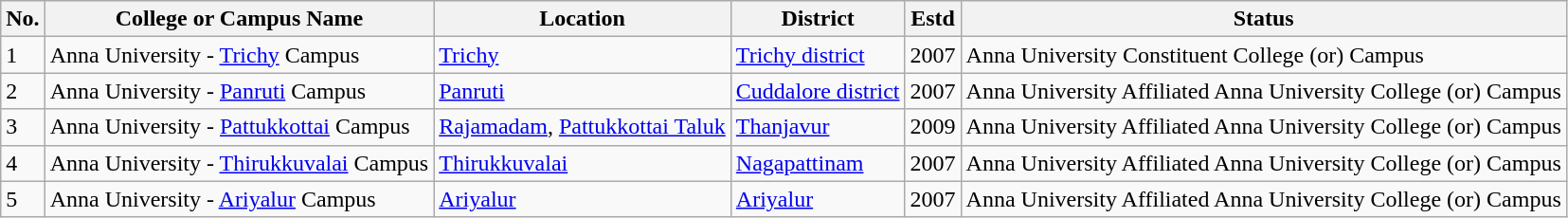<table class="wikitable sortable">
<tr>
<th>No.</th>
<th>College or Campus Name</th>
<th>Location</th>
<th>District</th>
<th>Estd</th>
<th>Status</th>
</tr>
<tr>
<td>1</td>
<td>Anna University - <a href='#'>Trichy</a> Campus</td>
<td><a href='#'>Trichy</a></td>
<td><a href='#'>Trichy district</a></td>
<td>2007</td>
<td>Anna University Constituent College (or) Campus</td>
</tr>
<tr>
<td>2</td>
<td>Anna University - <a href='#'>Panruti</a> Campus</td>
<td><a href='#'>Panruti</a></td>
<td><a href='#'>Cuddalore district</a></td>
<td>2007</td>
<td>Anna University Affiliated Anna University College (or) Campus</td>
</tr>
<tr>
<td>3</td>
<td>Anna University - <a href='#'>Pattukkottai</a> Campus</td>
<td><a href='#'>Rajamadam</a>, <a href='#'>Pattukkottai Taluk</a></td>
<td><a href='#'>Thanjavur</a></td>
<td>2009</td>
<td>Anna University Affiliated Anna University College (or) Campus</td>
</tr>
<tr>
<td>4</td>
<td>Anna University - <a href='#'>Thirukkuvalai</a> Campus</td>
<td><a href='#'>Thirukkuvalai</a></td>
<td><a href='#'>Nagapattinam</a></td>
<td>2007</td>
<td>Anna University Affiliated Anna University College (or) Campus</td>
</tr>
<tr>
<td>5</td>
<td>Anna University - <a href='#'>Ariyalur</a> Campus</td>
<td><a href='#'>Ariyalur</a></td>
<td><a href='#'>Ariyalur</a></td>
<td>2007</td>
<td>Anna University Affiliated Anna University College (or) Campus</td>
</tr>
</table>
